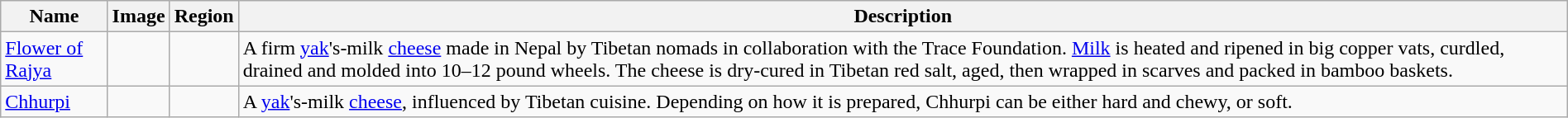<table class="wikitable sortable" style="width:100%">
<tr>
<th>Name</th>
<th class="unsortable">Image</th>
<th>Region</th>
<th>Description</th>
</tr>
<tr>
<td><a href='#'>Flower of Rajya</a></td>
<td></td>
<td></td>
<td>A firm <a href='#'>yak</a>'s-milk <a href='#'>cheese</a> made in Nepal by Tibetan nomads in collaboration with the Trace Foundation. <a href='#'>Milk</a> is heated and ripened in big copper vats, curdled, drained and molded into 10–12 pound wheels. The cheese is dry-cured in Tibetan red salt, aged, then wrapped in scarves and packed in bamboo baskets.</td>
</tr>
<tr>
<td><a href='#'>Chhurpi</a></td>
<td></td>
<td></td>
<td>A <a href='#'>yak</a>'s-milk <a href='#'>cheese</a>, influenced by Tibetan cuisine.  Depending on how it is prepared, Chhurpi can be either hard and chewy, or soft.</td>
</tr>
</table>
